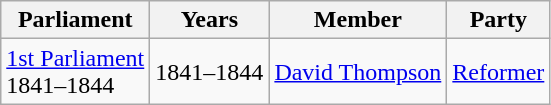<table class="wikitable">
<tr>
<th>Parliament</th>
<th>Years</th>
<th>Member</th>
<th>Party</th>
</tr>
<tr>
<td><a href='#'>1st Parliament</a><br>1841–1844</td>
<td>1841–1844</td>
<td><a href='#'>David Thompson</a></td>
<td><a href='#'>Reformer</a></td>
</tr>
</table>
